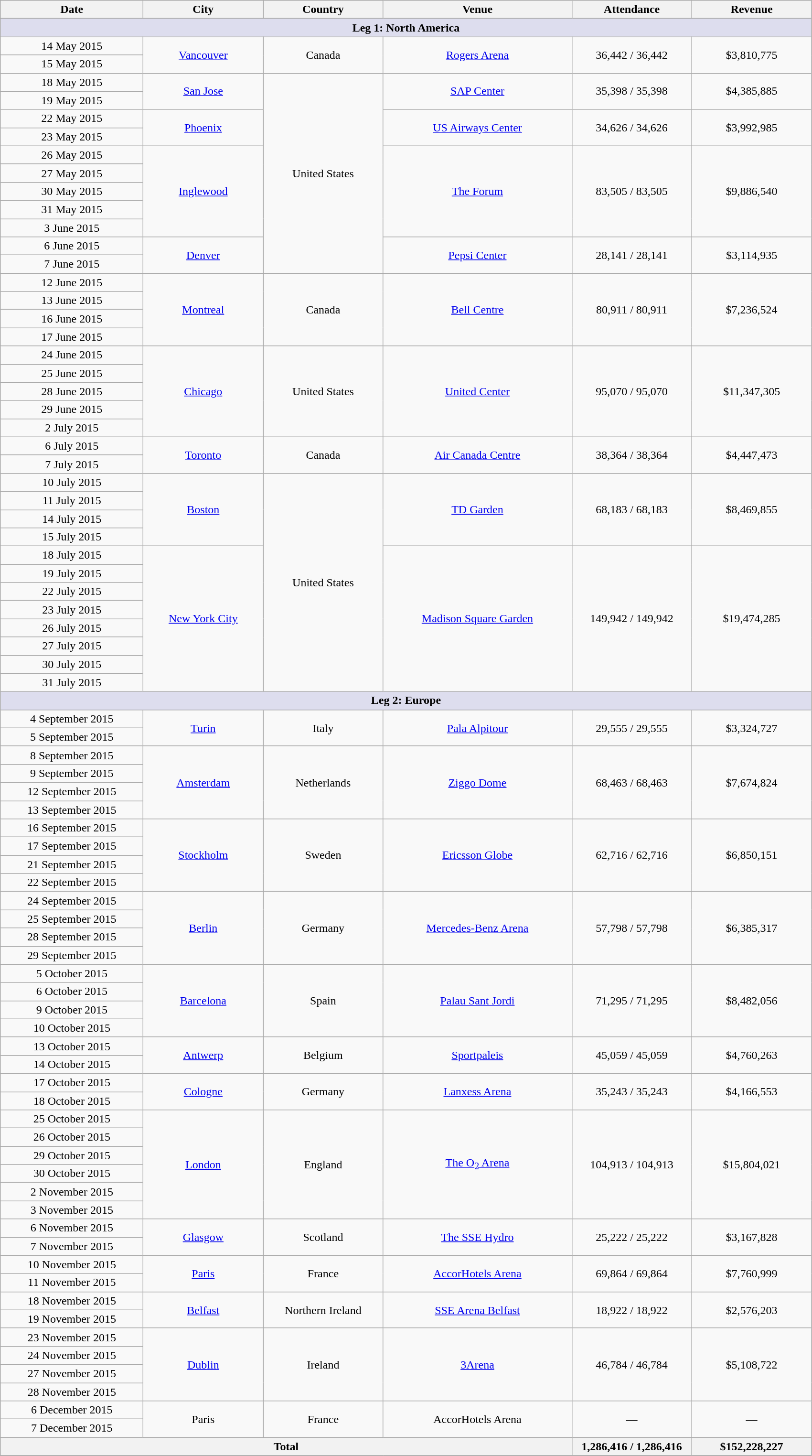<table class="wikitable" style="text-align:center;">
<tr>
<th scope="col" style="width:12em;">Date</th>
<th scope="col" style="width:10em;">City</th>
<th scope="col" style="width:10em;">Country</th>
<th scope="col" style="width:16em;">Venue</th>
<th scope="col" style="width:10em;">Attendance</th>
<th scope="col" style="width:10em;">Revenue</th>
</tr>
<tr>
<th style="background:#dde;" colspan="6">Leg 1: North America</th>
</tr>
<tr>
<td>14 May 2015</td>
<td rowspan="2"><a href='#'>Vancouver</a></td>
<td rowspan="2">Canada</td>
<td rowspan="2"><a href='#'>Rogers Arena</a></td>
<td rowspan="2">36,442 / 36,442</td>
<td rowspan="2">$3,810,775</td>
</tr>
<tr>
<td>15 May 2015</td>
</tr>
<tr>
<td>18 May 2015</td>
<td rowspan="2"><a href='#'>San Jose</a></td>
<td rowspan="11">United States</td>
<td rowspan="2"><a href='#'>SAP Center</a></td>
<td rowspan="2">35,398 / 35,398</td>
<td rowspan="2">$4,385,885</td>
</tr>
<tr>
<td>19 May 2015</td>
</tr>
<tr>
<td>22 May 2015</td>
<td rowspan="2"><a href='#'>Phoenix</a></td>
<td rowspan="2"><a href='#'>US Airways Center</a></td>
<td rowspan="2">34,626 / 34,626</td>
<td rowspan="2">$3,992,985</td>
</tr>
<tr>
<td>23 May 2015</td>
</tr>
<tr>
<td>26 May 2015</td>
<td rowspan="5"><a href='#'>Inglewood</a></td>
<td rowspan="5"><a href='#'>The Forum</a></td>
<td rowspan="5">83,505 / 83,505</td>
<td rowspan="5">$9,886,540</td>
</tr>
<tr>
<td>27 May 2015</td>
</tr>
<tr>
<td>30 May 2015</td>
</tr>
<tr>
<td>31 May 2015</td>
</tr>
<tr>
<td>3 June 2015</td>
</tr>
<tr>
<td>6 June 2015</td>
<td rowspan="2"><a href='#'>Denver</a></td>
<td rowspan="2"><a href='#'>Pepsi Center</a></td>
<td rowspan="2">28,141 / 28,141</td>
<td rowspan="2">$3,114,935</td>
</tr>
<tr>
<td>7 June 2015</td>
</tr>
<tr>
</tr>
<tr>
<td>12 June 2015</td>
<td rowspan="4"><a href='#'>Montreal</a></td>
<td rowspan="4">Canada</td>
<td rowspan="4"><a href='#'>Bell Centre</a></td>
<td rowspan="4">80,911 / 80,911</td>
<td rowspan="4">$7,236,524</td>
</tr>
<tr>
<td>13 June 2015</td>
</tr>
<tr>
<td>16 June 2015</td>
</tr>
<tr>
<td>17 June 2015</td>
</tr>
<tr>
<td>24 June 2015</td>
<td rowspan="5"><a href='#'>Chicago</a></td>
<td rowspan="5">United States</td>
<td rowspan="5"><a href='#'>United Center</a></td>
<td rowspan="5">95,070 / 95,070</td>
<td rowspan="5">$11,347,305</td>
</tr>
<tr>
<td>25 June 2015</td>
</tr>
<tr>
<td>28 June 2015</td>
</tr>
<tr>
<td>29 June 2015</td>
</tr>
<tr>
<td>2 July 2015</td>
</tr>
<tr>
<td>6 July 2015</td>
<td rowspan="2"><a href='#'>Toronto</a></td>
<td rowspan="2">Canada</td>
<td rowspan="2"><a href='#'>Air Canada Centre</a></td>
<td rowspan="2">38,364 / 38,364</td>
<td rowspan="2">$4,447,473</td>
</tr>
<tr>
<td>7 July 2015</td>
</tr>
<tr>
<td>10 July 2015</td>
<td rowspan="4"><a href='#'>Boston</a></td>
<td rowspan="12">United States</td>
<td rowspan="4"><a href='#'>TD Garden</a></td>
<td rowspan="4">68,183 / 68,183</td>
<td rowspan="4">$8,469,855</td>
</tr>
<tr>
<td>11 July 2015</td>
</tr>
<tr>
<td>14 July 2015</td>
</tr>
<tr>
<td>15 July 2015</td>
</tr>
<tr>
<td>18 July 2015</td>
<td rowspan="8"><a href='#'>New York City</a></td>
<td rowspan="8"><a href='#'>Madison Square Garden</a></td>
<td rowspan="8">149,942 / 149,942</td>
<td rowspan="8">$19,474,285</td>
</tr>
<tr>
<td>19 July 2015</td>
</tr>
<tr>
<td>22 July 2015</td>
</tr>
<tr>
<td>23 July 2015</td>
</tr>
<tr>
<td>26 July 2015</td>
</tr>
<tr>
<td>27 July 2015</td>
</tr>
<tr>
<td>30 July 2015</td>
</tr>
<tr>
<td>31 July 2015</td>
</tr>
<tr>
<th style="background:#dde;" colspan="6">Leg 2: Europe</th>
</tr>
<tr>
<td>4 September 2015</td>
<td rowspan="2"><a href='#'>Turin</a></td>
<td rowspan="2">Italy</td>
<td rowspan="2"><a href='#'>Pala Alpitour</a></td>
<td rowspan="2">29,555 / 29,555</td>
<td rowspan="2">$3,324,727</td>
</tr>
<tr>
<td>5 September 2015</td>
</tr>
<tr>
<td>8 September 2015</td>
<td rowspan="4"><a href='#'>Amsterdam</a></td>
<td rowspan="4">Netherlands</td>
<td rowspan="4"><a href='#'>Ziggo Dome</a></td>
<td rowspan="4">68,463 / 68,463</td>
<td rowspan="4">$7,674,824</td>
</tr>
<tr>
<td>9 September 2015</td>
</tr>
<tr>
<td>12 September 2015</td>
</tr>
<tr>
<td>13 September 2015</td>
</tr>
<tr>
<td>16 September 2015</td>
<td rowspan="4"><a href='#'>Stockholm</a></td>
<td rowspan="4">Sweden</td>
<td rowspan="4"><a href='#'>Ericsson Globe</a></td>
<td rowspan="4">62,716 / 62,716</td>
<td rowspan="4">$6,850,151</td>
</tr>
<tr>
<td>17 September 2015</td>
</tr>
<tr>
<td>21 September 2015</td>
</tr>
<tr>
<td>22 September 2015</td>
</tr>
<tr>
<td>24 September 2015</td>
<td rowspan="4"><a href='#'>Berlin</a></td>
<td rowspan="4">Germany</td>
<td rowspan="4"><a href='#'>Mercedes-Benz Arena</a></td>
<td rowspan="4">57,798 / 57,798</td>
<td rowspan="4">$6,385,317</td>
</tr>
<tr>
<td>25 September 2015</td>
</tr>
<tr>
<td>28 September 2015</td>
</tr>
<tr>
<td>29 September 2015</td>
</tr>
<tr>
<td>5 October 2015</td>
<td rowspan="4"><a href='#'>Barcelona</a></td>
<td rowspan="4">Spain</td>
<td rowspan="4"><a href='#'>Palau Sant Jordi</a></td>
<td rowspan="4">71,295 / 71,295</td>
<td rowspan="4">$8,482,056</td>
</tr>
<tr>
<td>6 October 2015</td>
</tr>
<tr>
<td>9 October 2015</td>
</tr>
<tr>
<td>10 October 2015</td>
</tr>
<tr>
<td>13 October 2015</td>
<td rowspan="2"><a href='#'>Antwerp</a></td>
<td rowspan="2">Belgium</td>
<td rowspan="2"><a href='#'>Sportpaleis</a></td>
<td rowspan="2">45,059 / 45,059</td>
<td rowspan="2">$4,760,263</td>
</tr>
<tr>
<td>14 October 2015</td>
</tr>
<tr>
<td>17 October 2015</td>
<td rowspan="2"><a href='#'>Cologne</a></td>
<td rowspan="2">Germany</td>
<td rowspan="2"><a href='#'>Lanxess Arena</a></td>
<td rowspan="2">35,243 / 35,243</td>
<td rowspan="2">$4,166,553</td>
</tr>
<tr>
<td>18 October 2015</td>
</tr>
<tr>
<td>25 October 2015</td>
<td rowspan="6"><a href='#'>London</a></td>
<td rowspan="6">England</td>
<td rowspan="6"><a href='#'>The O<sub>2</sub> Arena</a></td>
<td rowspan="6">104,913 / 104,913</td>
<td rowspan="6">$15,804,021</td>
</tr>
<tr>
<td>26 October 2015</td>
</tr>
<tr>
<td>29 October 2015</td>
</tr>
<tr>
<td>30 October 2015</td>
</tr>
<tr>
<td>2 November 2015</td>
</tr>
<tr>
<td>3 November 2015</td>
</tr>
<tr>
<td>6 November 2015</td>
<td rowspan="2"><a href='#'>Glasgow</a></td>
<td rowspan="2">Scotland</td>
<td rowspan="2"><a href='#'>The SSE Hydro</a></td>
<td rowspan="2">25,222 / 25,222</td>
<td rowspan="2">$3,167,828</td>
</tr>
<tr>
<td>7 November 2015</td>
</tr>
<tr>
<td>10 November 2015</td>
<td rowspan="2"><a href='#'>Paris</a></td>
<td rowspan="2">France</td>
<td rowspan="2"><a href='#'>AccorHotels Arena</a></td>
<td rowspan="2">69,864 / 69,864</td>
<td rowspan="2">$7,760,999</td>
</tr>
<tr>
<td>11 November 2015</td>
</tr>
<tr>
<td>18 November 2015</td>
<td rowspan="2"><a href='#'>Belfast</a></td>
<td rowspan="2">Northern Ireland</td>
<td rowspan="2"><a href='#'>SSE Arena Belfast</a></td>
<td rowspan="2">18,922 / 18,922</td>
<td rowspan="2">$2,576,203</td>
</tr>
<tr>
<td>19 November 2015</td>
</tr>
<tr>
<td>23 November 2015</td>
<td rowspan="4"><a href='#'>Dublin</a></td>
<td rowspan="4">Ireland</td>
<td rowspan="4"><a href='#'>3Arena</a></td>
<td rowspan="4">46,784 / 46,784</td>
<td rowspan="4">$5,108,722</td>
</tr>
<tr>
<td>24 November 2015</td>
</tr>
<tr>
<td>27 November 2015</td>
</tr>
<tr>
<td>28 November 2015</td>
</tr>
<tr>
<td>6 December 2015</td>
<td rowspan="2">Paris</td>
<td rowspan="2">France</td>
<td rowspan="2">AccorHotels Arena</td>
<td rowspan="2">—</td>
<td rowspan="2">—</td>
</tr>
<tr>
<td>7 December 2015</td>
</tr>
<tr>
<th colspan="4">Total</th>
<th>1,286,416 / 1,286,416</th>
<th>$152,228,227</th>
</tr>
<tr>
</tr>
</table>
